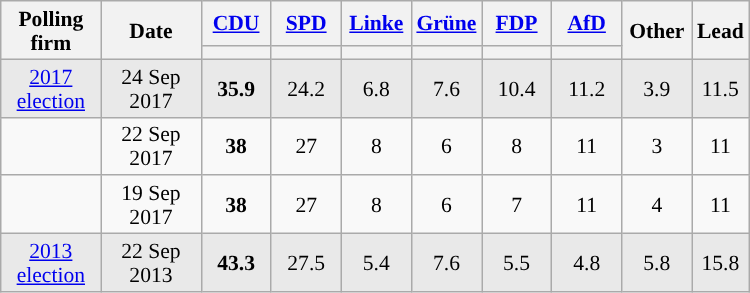<table class="wikitable sortable" style="text-align:center; font-size:90%; line-height:16px;">
<tr>
<th style="width:60px;" rowspan="2">Polling firm</th>
<th style="width:60px;" rowspan="2">Date</th>
<th style="width:40px;" class="unsortable"><a href='#'>CDU</a></th>
<th style="width:40px;" class="unsortable"><a href='#'>SPD</a></th>
<th style="width:40px;" class="unsortable"><a href='#'>Linke</a></th>
<th style="width:40px;" class="unsortable"><a href='#'>Grüne</a></th>
<th style="width:40px;" class="unsortable"><a href='#'>FDP</a></th>
<th style="width:40px;" class="unsortable"><a href='#'>AfD</a></th>
<th style="width:40px;" rowspan="2" class="unsortable">Other</th>
<th style="width:30px;" rowspan="2" class="unsortable">Lead</th>
</tr>
<tr>
<th style="color:inherit;background:"></th>
<th style="color:inherit;background:"></th>
<th style="color:inherit;background:"></th>
<th style="color:inherit;background:"></th>
<th style="color:inherit;background:"></th>
<th style="color:inherit;background:"></th>
</tr>
<tr style="background-color:#E9E9E9">
<td><a href='#'>2017 election</a></td>
<td>24 Sep 2017</td>
<td><strong>35.9</strong></td>
<td>24.2</td>
<td>6.8</td>
<td>7.6</td>
<td>10.4</td>
<td>11.2</td>
<td>3.9</td>
<td style="background:">11.5</td>
</tr>
<tr>
<td></td>
<td>22 Sep 2017</td>
<td><strong>38</strong></td>
<td>27</td>
<td>8</td>
<td>6</td>
<td>8</td>
<td>11</td>
<td>3</td>
<td style="background:">11</td>
</tr>
<tr>
<td></td>
<td>19 Sep 2017</td>
<td><strong>38</strong></td>
<td>27</td>
<td>8</td>
<td>6</td>
<td>7</td>
<td>11</td>
<td>4</td>
<td style="background:">11</td>
</tr>
<tr style="background-color:#E9E9E9">
<td><a href='#'>2013 election</a></td>
<td>22 Sep 2013</td>
<td><strong>43.3</strong></td>
<td>27.5</td>
<td>5.4</td>
<td>7.6</td>
<td>5.5</td>
<td>4.8</td>
<td>5.8</td>
<td style="background:">15.8</td>
</tr>
</table>
